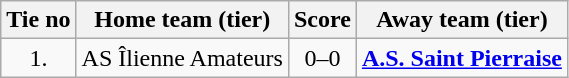<table class="wikitable" style="text-align: center">
<tr>
<th>Tie no</th>
<th>Home team (tier)</th>
<th>Score</th>
<th>Away team (tier)</th>
</tr>
<tr>
<td>1.</td>
<td> AS Îlienne Amateurs</td>
<td>0–0 </td>
<td><strong><a href='#'>A.S. Saint Pierraise</a></strong> </td>
</tr>
</table>
